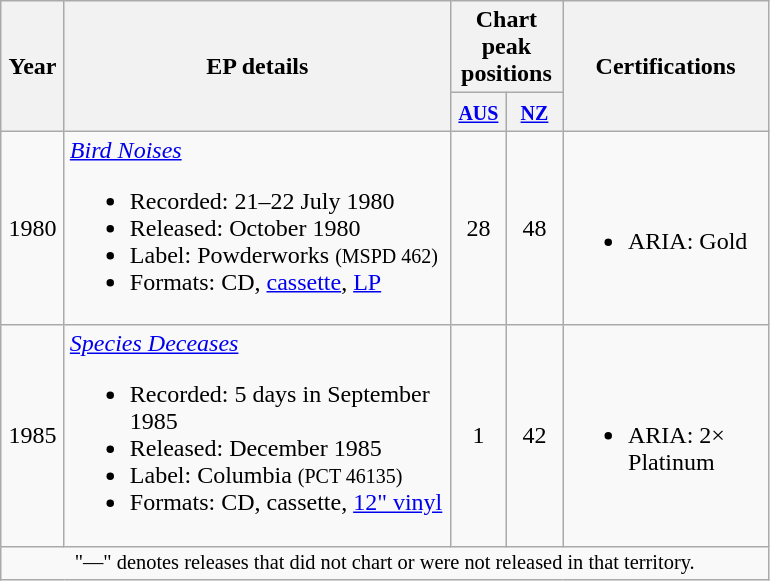<table class="wikitable" border="1">
<tr>
<th rowspan="2" width="35px">Year</th>
<th width="250px" rowspan="2">EP details</th>
<th colspan="2">Chart peak positions</th>
<th rowspan="2" width="130">Certifications</th>
</tr>
<tr>
<th width="30px"><small><a href='#'>AUS</a><br></small></th>
<th width="30px"><small><a href='#'>NZ</a><br></small></th>
</tr>
<tr>
<td align="center">1980</td>
<td><em><a href='#'>Bird Noises</a></em><br><ul><li>Recorded: 21–22 July 1980</li><li>Released: October 1980</li><li>Label: Powderworks <small>(MSPD 462)</small></li><li>Formats: CD, <a href='#'>cassette</a>, <a href='#'>LP</a></li></ul></td>
<td align="center">28</td>
<td align="center">48</td>
<td><br><ul><li>ARIA: Gold</li></ul></td>
</tr>
<tr>
<td align="center">1985</td>
<td><em><a href='#'>Species Deceases</a></em><br><ul><li>Recorded: 5 days in September 1985</li><li>Released: December 1985</li><li>Label: Columbia <small>(PCT 46135)</small></li><li>Formats: CD, cassette, <a href='#'>12" vinyl</a></li></ul></td>
<td align="center">1</td>
<td align="center">42</td>
<td><br><ul><li>ARIA: 2× Platinum</li></ul></td>
</tr>
<tr>
<td align="center" colspan="6" style="font-size: 85%">"—" denotes releases that did not chart or were not released in that territory.</td>
</tr>
</table>
